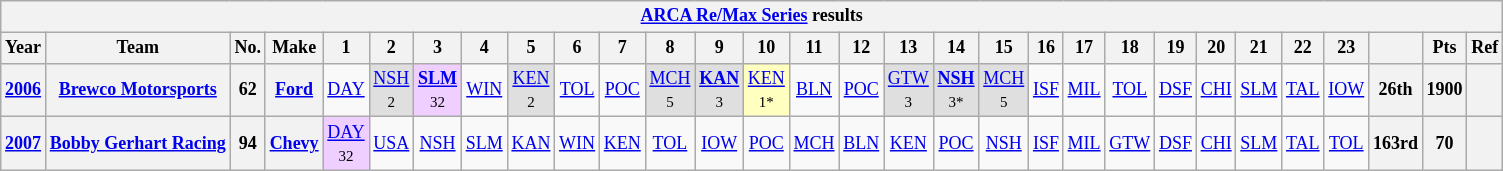<table class="wikitable" style="text-align:center; font-size:75%">
<tr>
<th colspan=45><a href='#'>ARCA Re/Max Series</a> results</th>
</tr>
<tr>
<th>Year</th>
<th>Team</th>
<th>No.</th>
<th>Make</th>
<th>1</th>
<th>2</th>
<th>3</th>
<th>4</th>
<th>5</th>
<th>6</th>
<th>7</th>
<th>8</th>
<th>9</th>
<th>10</th>
<th>11</th>
<th>12</th>
<th>13</th>
<th>14</th>
<th>15</th>
<th>16</th>
<th>17</th>
<th>18</th>
<th>19</th>
<th>20</th>
<th>21</th>
<th>22</th>
<th>23</th>
<th></th>
<th>Pts</th>
<th>Ref</th>
</tr>
<tr>
<th><a href='#'>2006</a></th>
<th><a href='#'>Brewco Motorsports</a></th>
<th>62</th>
<th><a href='#'>Ford</a></th>
<td><a href='#'>DAY</a></td>
<td style="background:#DFDFDF;"><a href='#'>NSH</a><br><small>2</small></td>
<td style="background:#EFCFFF;"><strong><a href='#'>SLM</a></strong><br><small>32</small></td>
<td><a href='#'>WIN</a></td>
<td style="background:#DFDFDF;"><a href='#'>KEN</a><br><small>2</small></td>
<td><a href='#'>TOL</a></td>
<td><a href='#'>POC</a></td>
<td style="background:#DFDFDF;"><a href='#'>MCH</a><br><small>5</small></td>
<td style="background:#DFDFDF;"><strong><a href='#'>KAN</a></strong><br><small>3</small></td>
<td style="background:#FFFFBF;"><a href='#'>KEN</a><br><small>1*</small></td>
<td><a href='#'>BLN</a></td>
<td><a href='#'>POC</a></td>
<td style="background:#DFDFDF;"><a href='#'>GTW</a><br><small>3</small></td>
<td style="background:#DFDFDF;"><strong><a href='#'>NSH</a></strong><br><small>3*</small></td>
<td style="background:#DFDFDF;"><a href='#'>MCH</a><br><small>5</small></td>
<td><a href='#'>ISF</a></td>
<td><a href='#'>MIL</a></td>
<td><a href='#'>TOL</a></td>
<td><a href='#'>DSF</a></td>
<td><a href='#'>CHI</a></td>
<td><a href='#'>SLM</a></td>
<td><a href='#'>TAL</a></td>
<td><a href='#'>IOW</a></td>
<th>26th</th>
<th>1900</th>
<th></th>
</tr>
<tr>
<th><a href='#'>2007</a></th>
<th><a href='#'>Bobby Gerhart Racing</a></th>
<th>94</th>
<th><a href='#'>Chevy</a></th>
<td style="background:#EFCFFF;"><a href='#'>DAY</a><br><small>32</small></td>
<td><a href='#'>USA</a></td>
<td><a href='#'>NSH</a></td>
<td><a href='#'>SLM</a></td>
<td><a href='#'>KAN</a></td>
<td><a href='#'>WIN</a></td>
<td><a href='#'>KEN</a></td>
<td><a href='#'>TOL</a></td>
<td><a href='#'>IOW</a></td>
<td><a href='#'>POC</a></td>
<td><a href='#'>MCH</a></td>
<td><a href='#'>BLN</a></td>
<td><a href='#'>KEN</a></td>
<td><a href='#'>POC</a></td>
<td><a href='#'>NSH</a></td>
<td><a href='#'>ISF</a></td>
<td><a href='#'>MIL</a></td>
<td><a href='#'>GTW</a></td>
<td><a href='#'>DSF</a></td>
<td><a href='#'>CHI</a></td>
<td><a href='#'>SLM</a></td>
<td><a href='#'>TAL</a></td>
<td><a href='#'>TOL</a></td>
<th>163rd</th>
<th>70</th>
<th></th>
</tr>
</table>
